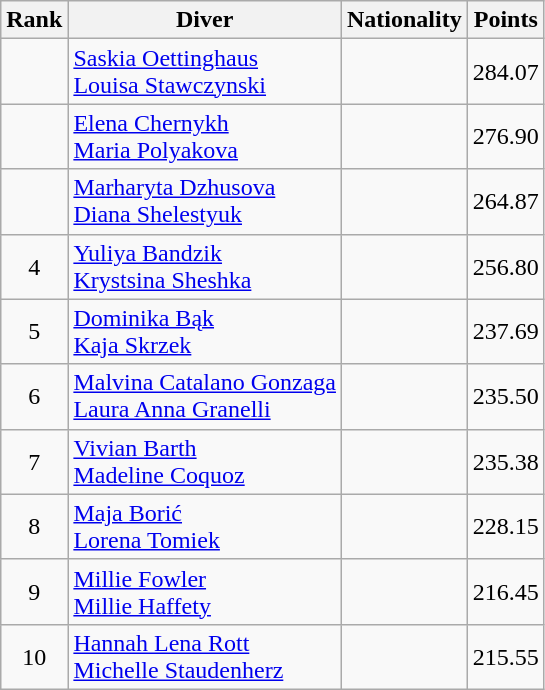<table class="wikitable sortable" style="text-align:center">
<tr>
<th>Rank</th>
<th>Diver</th>
<th>Nationality</th>
<th>Points</th>
</tr>
<tr>
<td></td>
<td align=left><a href='#'>Saskia Oettinghaus</a><br><a href='#'>Louisa Stawczynski</a></td>
<td align=left></td>
<td>284.07</td>
</tr>
<tr>
<td></td>
<td align=left><a href='#'>Elena Chernykh</a><br><a href='#'>Maria Polyakova</a></td>
<td align=left></td>
<td>276.90</td>
</tr>
<tr>
<td></td>
<td align=left><a href='#'>Marharyta Dzhusova</a><br><a href='#'>Diana Shelestyuk</a></td>
<td align=left></td>
<td>264.87</td>
</tr>
<tr>
<td>4</td>
<td align=left><a href='#'>Yuliya Bandzik</a><br><a href='#'>Krystsina Sheshka</a></td>
<td align=left></td>
<td>256.80</td>
</tr>
<tr>
<td>5</td>
<td align=left><a href='#'>Dominika Bąk</a><br><a href='#'>Kaja Skrzek</a></td>
<td align=left></td>
<td>237.69</td>
</tr>
<tr>
<td>6</td>
<td align=left><a href='#'>Malvina Catalano Gonzaga</a><br><a href='#'>Laura Anna Granelli</a></td>
<td align=left></td>
<td>235.50</td>
</tr>
<tr>
<td>7</td>
<td align=left><a href='#'>Vivian Barth</a><br><a href='#'>Madeline Coquoz</a></td>
<td align=left></td>
<td>235.38</td>
</tr>
<tr>
<td>8</td>
<td align=left><a href='#'>Maja Borić</a><br><a href='#'>Lorena Tomiek</a></td>
<td align=left></td>
<td>228.15</td>
</tr>
<tr>
<td>9</td>
<td align=left><a href='#'>Millie Fowler</a><br><a href='#'>Millie Haffety</a></td>
<td align=left></td>
<td>216.45</td>
</tr>
<tr>
<td>10</td>
<td align=left><a href='#'>Hannah Lena Rott</a><br><a href='#'>Michelle Staudenherz</a></td>
<td align=left></td>
<td>215.55</td>
</tr>
</table>
